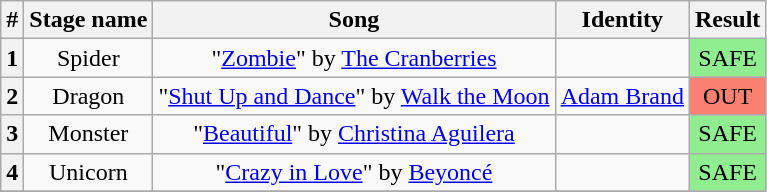<table class="wikitable plainrowheaders" style="text-align: center;">
<tr>
<th>#</th>
<th>Stage name</th>
<th>Song</th>
<th>Identity</th>
<th>Result</th>
</tr>
<tr>
<th>1</th>
<td>Spider</td>
<td>"<a href='#'>Zombie</a>" by <a href='#'>The Cranberries</a></td>
<td></td>
<td bgcolor=lightgreen>SAFE</td>
</tr>
<tr>
<th>2</th>
<td>Dragon</td>
<td>"<a href='#'>Shut Up and Dance</a>" by <a href='#'>Walk the Moon</a></td>
<td><a href='#'>Adam Brand</a></td>
<td bgcolor=salmon>OUT</td>
</tr>
<tr>
<th>3</th>
<td>Monster</td>
<td>"<a href='#'>Beautiful</a>" by <a href='#'>Christina Aguilera</a></td>
<td></td>
<td bgcolor=lightgreen>SAFE</td>
</tr>
<tr>
<th>4</th>
<td>Unicorn</td>
<td>"<a href='#'>Crazy in Love</a>" by <a href='#'>Beyoncé</a></td>
<td></td>
<td bgcolor=lightgreen>SAFE</td>
</tr>
<tr>
</tr>
</table>
